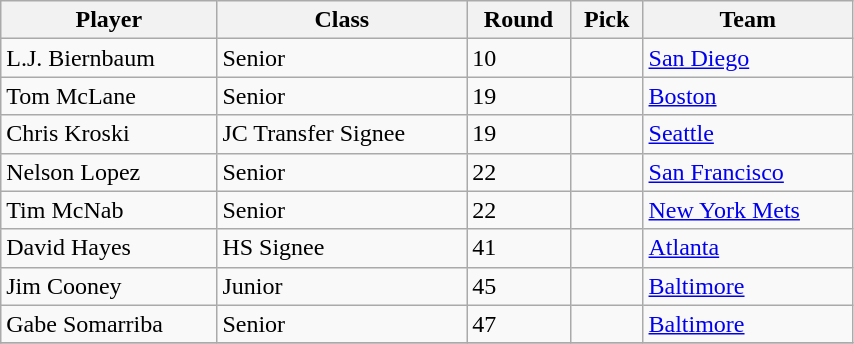<table class="wikitable" width="45%">
<tr>
<th>Player</th>
<th>Class</th>
<th>Round</th>
<th>Pick</th>
<th>Team</th>
</tr>
<tr>
<td>L.J. Biernbaum</td>
<td>Senior</td>
<td>10</td>
<td></td>
<td><a href='#'>San Diego</a></td>
</tr>
<tr>
<td>Tom McLane</td>
<td>Senior</td>
<td>19</td>
<td></td>
<td><a href='#'>Boston</a></td>
</tr>
<tr>
<td>Chris Kroski</td>
<td>JC Transfer Signee</td>
<td>19</td>
<td></td>
<td><a href='#'>Seattle</a></td>
</tr>
<tr>
<td>Nelson Lopez</td>
<td>Senior</td>
<td>22</td>
<td></td>
<td><a href='#'>San Francisco</a></td>
</tr>
<tr>
<td>Tim McNab</td>
<td>Senior</td>
<td>22</td>
<td></td>
<td><a href='#'>New York Mets</a></td>
</tr>
<tr>
<td>David Hayes</td>
<td>HS Signee</td>
<td>41</td>
<td></td>
<td><a href='#'>Atlanta</a></td>
</tr>
<tr>
<td>Jim Cooney</td>
<td>Junior</td>
<td>45</td>
<td></td>
<td><a href='#'>Baltimore</a></td>
</tr>
<tr>
<td>Gabe Somarriba</td>
<td>Senior</td>
<td>47</td>
<td></td>
<td><a href='#'>Baltimore</a></td>
</tr>
<tr>
</tr>
</table>
